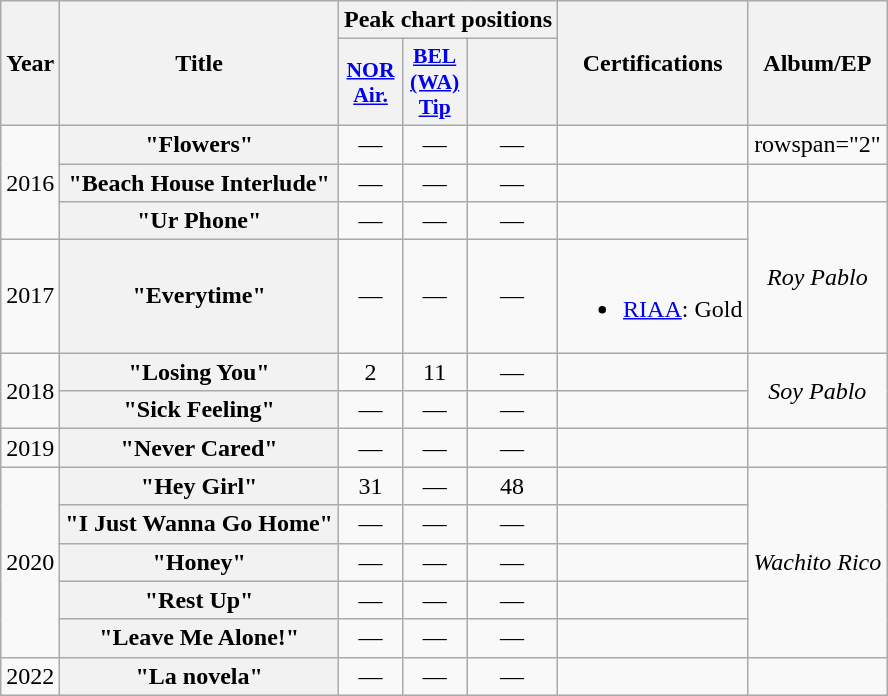<table class="wikitable plainrowheaders" style="text-align:center;">
<tr>
<th rowspan="2" scope="col">Year</th>
<th rowspan="2" scope="col">Title</th>
<th colspan="3">Peak chart positions</th>
<th rowspan="2">Certifications</th>
<th rowspan="2" scope="col">Album/EP</th>
</tr>
<tr>
<th scope="col" style="width:2.5em;font-size:90%;"><a href='#'>NOR<br>Air.</a><br></th>
<th scope="col" style="width:2.5em;font-size:90%;"><a href='#'>BEL<br>(WA)<br>Tip</a><br></th>
<th><br></th>
</tr>
<tr>
<td rowspan="3">2016</td>
<th scope="row">"Flowers"</th>
<td>—</td>
<td>—</td>
<td>—</td>
<td></td>
<td>rowspan="2" </td>
</tr>
<tr>
<th scope="row">"Beach House Interlude"</th>
<td>—</td>
<td>—</td>
<td>—</td>
<td></td>
</tr>
<tr>
<th scope="row">"Ur Phone"</th>
<td>—</td>
<td>—</td>
<td>—</td>
<td></td>
<td rowspan="2"><em>Roy Pablo</em></td>
</tr>
<tr>
<td>2017</td>
<th scope="row">"Everytime"</th>
<td>—</td>
<td>—</td>
<td>—</td>
<td><br><ul><li><a href='#'>RIAA</a>: Gold</li></ul></td>
</tr>
<tr>
<td rowspan="2">2018</td>
<th scope="row">"Losing You"</th>
<td>2</td>
<td>11</td>
<td>—</td>
<td></td>
<td rowspan="2"><em>Soy Pablo</em></td>
</tr>
<tr>
<th scope="row">"Sick Feeling"</th>
<td>—</td>
<td>—</td>
<td>—</td>
<td></td>
</tr>
<tr>
<td>2019</td>
<th scope="row">"Never Cared" </th>
<td>—</td>
<td>—</td>
<td>—</td>
<td></td>
<td></td>
</tr>
<tr>
<td rowspan="5">2020</td>
<th scope="row">"Hey Girl"</th>
<td>31</td>
<td>—</td>
<td>48</td>
<td></td>
<td rowspan="5"><em>Wachito Rico</em></td>
</tr>
<tr>
<th scope="row">"I Just Wanna Go Home"</th>
<td>—</td>
<td>—</td>
<td>—</td>
<td></td>
</tr>
<tr>
<th scope="row">"Honey"</th>
<td>—</td>
<td>—</td>
<td>—</td>
<td></td>
</tr>
<tr>
<th scope="row">"Rest Up"</th>
<td>—</td>
<td>—</td>
<td>—</td>
<td></td>
</tr>
<tr>
<th scope="row">"Leave Me Alone!"</th>
<td>—</td>
<td>—</td>
<td>—</td>
<td></td>
</tr>
<tr>
<td>2022</td>
<th scope="row">"La novela" </th>
<td>—</td>
<td>—</td>
<td>—</td>
<td></td>
<td></td>
</tr>
</table>
